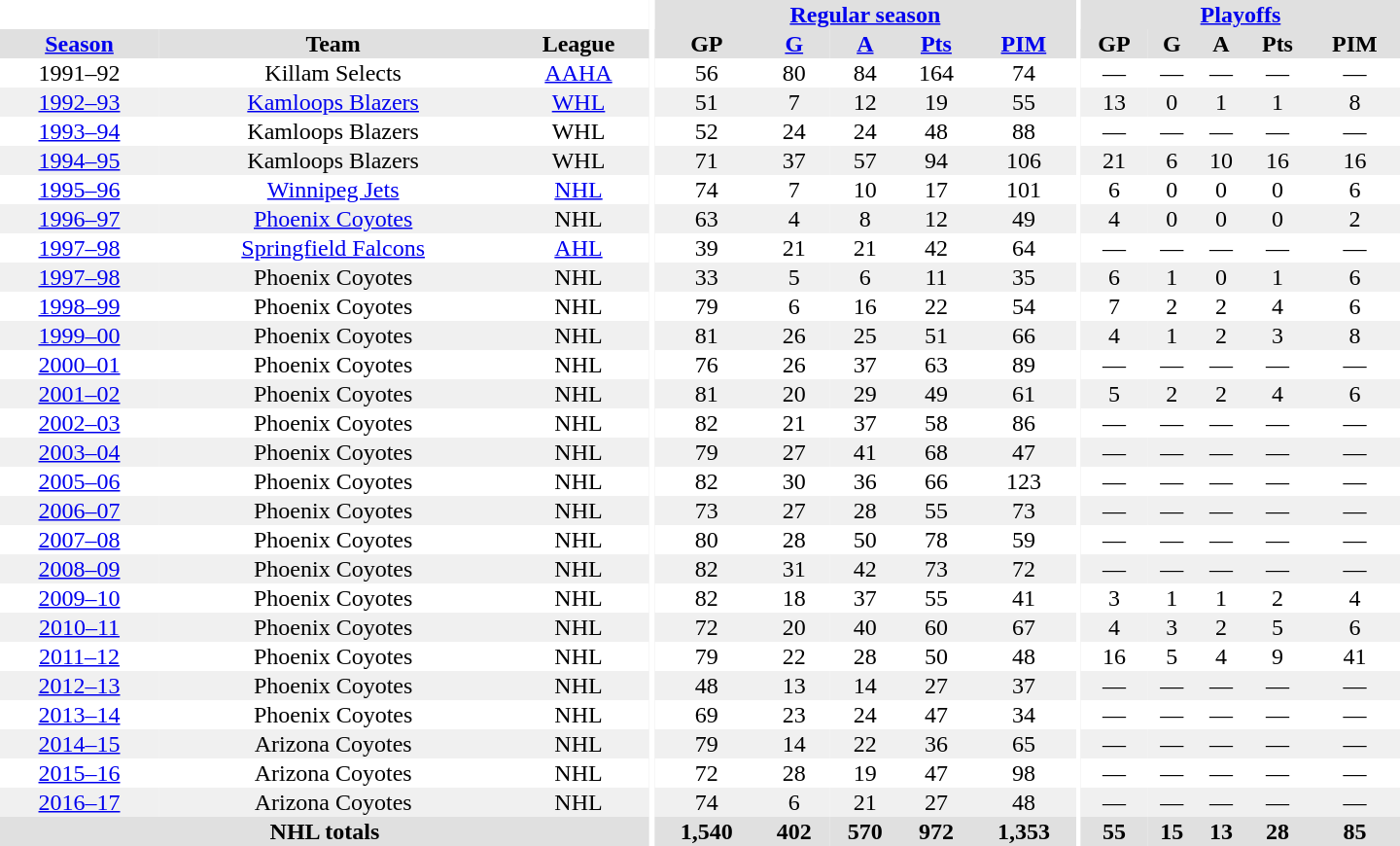<table border="0" cellpadding="1" cellspacing="0" style="text-align:center; width:60em">
<tr bgcolor="#e0e0e0">
<th colspan="3" bgcolor="#ffffff"></th>
<th rowspan="99" bgcolor="#ffffff"></th>
<th colspan="5"><a href='#'>Regular season</a></th>
<th rowspan="99" bgcolor="#ffffff"></th>
<th colspan="5"><a href='#'>Playoffs</a></th>
</tr>
<tr bgcolor="#e0e0e0">
<th><a href='#'>Season</a></th>
<th>Team</th>
<th>League</th>
<th>GP</th>
<th><a href='#'>G</a></th>
<th><a href='#'>A</a></th>
<th><a href='#'>Pts</a></th>
<th><a href='#'>PIM</a></th>
<th>GP</th>
<th>G</th>
<th>A</th>
<th>Pts</th>
<th>PIM</th>
</tr>
<tr>
<td>1991–92</td>
<td>Killam Selects</td>
<td><a href='#'>AAHA</a></td>
<td>56</td>
<td>80</td>
<td>84</td>
<td>164</td>
<td>74</td>
<td>—</td>
<td>—</td>
<td>—</td>
<td>—</td>
<td>—</td>
</tr>
<tr style="background:#f0f0f0;">
<td><a href='#'>1992–93</a></td>
<td><a href='#'>Kamloops Blazers</a></td>
<td><a href='#'>WHL</a></td>
<td>51</td>
<td>7</td>
<td>12</td>
<td>19</td>
<td>55</td>
<td>13</td>
<td>0</td>
<td>1</td>
<td>1</td>
<td>8</td>
</tr>
<tr>
<td><a href='#'>1993–94</a></td>
<td>Kamloops Blazers</td>
<td>WHL</td>
<td>52</td>
<td>24</td>
<td>24</td>
<td>48</td>
<td>88</td>
<td>—</td>
<td>—</td>
<td>—</td>
<td>—</td>
<td>—</td>
</tr>
<tr style="background:#f0f0f0;">
<td><a href='#'>1994–95</a></td>
<td>Kamloops Blazers</td>
<td>WHL</td>
<td>71</td>
<td>37</td>
<td>57</td>
<td>94</td>
<td>106</td>
<td>21</td>
<td>6</td>
<td>10</td>
<td>16</td>
<td>16</td>
</tr>
<tr>
<td><a href='#'>1995–96</a></td>
<td><a href='#'>Winnipeg Jets</a></td>
<td><a href='#'>NHL</a></td>
<td>74</td>
<td>7</td>
<td>10</td>
<td>17</td>
<td>101</td>
<td>6</td>
<td>0</td>
<td>0</td>
<td>0</td>
<td>6</td>
</tr>
<tr style="background:#f0f0f0;">
<td><a href='#'>1996–97</a></td>
<td><a href='#'>Phoenix Coyotes</a></td>
<td>NHL</td>
<td>63</td>
<td>4</td>
<td>8</td>
<td>12</td>
<td>49</td>
<td>4</td>
<td>0</td>
<td>0</td>
<td>0</td>
<td>2</td>
</tr>
<tr>
<td><a href='#'>1997–98</a></td>
<td><a href='#'>Springfield Falcons</a></td>
<td><a href='#'>AHL</a></td>
<td>39</td>
<td>21</td>
<td>21</td>
<td>42</td>
<td>64</td>
<td>—</td>
<td>—</td>
<td>—</td>
<td>—</td>
<td>—</td>
</tr>
<tr style="background:#f0f0f0;">
<td><a href='#'>1997–98</a></td>
<td>Phoenix Coyotes</td>
<td>NHL</td>
<td>33</td>
<td>5</td>
<td>6</td>
<td>11</td>
<td>35</td>
<td>6</td>
<td>1</td>
<td>0</td>
<td>1</td>
<td>6</td>
</tr>
<tr>
<td><a href='#'>1998–99</a></td>
<td>Phoenix Coyotes</td>
<td>NHL</td>
<td>79</td>
<td>6</td>
<td>16</td>
<td>22</td>
<td>54</td>
<td>7</td>
<td>2</td>
<td>2</td>
<td>4</td>
<td>6</td>
</tr>
<tr style="background:#f0f0f0;">
<td><a href='#'>1999–00</a></td>
<td>Phoenix Coyotes</td>
<td>NHL</td>
<td>81</td>
<td>26</td>
<td>25</td>
<td>51</td>
<td>66</td>
<td>4</td>
<td>1</td>
<td>2</td>
<td>3</td>
<td>8</td>
</tr>
<tr>
<td><a href='#'>2000–01</a></td>
<td>Phoenix Coyotes</td>
<td>NHL</td>
<td>76</td>
<td>26</td>
<td>37</td>
<td>63</td>
<td>89</td>
<td>—</td>
<td>—</td>
<td>—</td>
<td>—</td>
<td>—</td>
</tr>
<tr style="background:#f0f0f0;">
<td><a href='#'>2001–02</a></td>
<td>Phoenix Coyotes</td>
<td>NHL</td>
<td>81</td>
<td>20</td>
<td>29</td>
<td>49</td>
<td>61</td>
<td>5</td>
<td>2</td>
<td>2</td>
<td>4</td>
<td>6</td>
</tr>
<tr>
<td><a href='#'>2002–03</a></td>
<td>Phoenix Coyotes</td>
<td>NHL</td>
<td>82</td>
<td>21</td>
<td>37</td>
<td>58</td>
<td>86</td>
<td>—</td>
<td>—</td>
<td>—</td>
<td>—</td>
<td>—</td>
</tr>
<tr style="background:#f0f0f0;">
<td><a href='#'>2003–04</a></td>
<td>Phoenix Coyotes</td>
<td>NHL</td>
<td>79</td>
<td>27</td>
<td>41</td>
<td>68</td>
<td>47</td>
<td>—</td>
<td>—</td>
<td>—</td>
<td>—</td>
<td>—</td>
</tr>
<tr>
<td><a href='#'>2005–06</a></td>
<td>Phoenix Coyotes</td>
<td>NHL</td>
<td>82</td>
<td>30</td>
<td>36</td>
<td>66</td>
<td>123</td>
<td>—</td>
<td>—</td>
<td>—</td>
<td>—</td>
<td>—</td>
</tr>
<tr style="background:#f0f0f0;">
<td><a href='#'>2006–07</a></td>
<td>Phoenix Coyotes</td>
<td>NHL</td>
<td>73</td>
<td>27</td>
<td>28</td>
<td>55</td>
<td>73</td>
<td>—</td>
<td>—</td>
<td>—</td>
<td>—</td>
<td>—</td>
</tr>
<tr>
<td><a href='#'>2007–08</a></td>
<td>Phoenix Coyotes</td>
<td>NHL</td>
<td>80</td>
<td>28</td>
<td>50</td>
<td>78</td>
<td>59</td>
<td>—</td>
<td>—</td>
<td>—</td>
<td>—</td>
<td>—</td>
</tr>
<tr style="background:#f0f0f0;">
<td><a href='#'>2008–09</a></td>
<td>Phoenix Coyotes</td>
<td>NHL</td>
<td>82</td>
<td>31</td>
<td>42</td>
<td>73</td>
<td>72</td>
<td>—</td>
<td>—</td>
<td>—</td>
<td>—</td>
<td>—</td>
</tr>
<tr>
<td><a href='#'>2009–10</a></td>
<td>Phoenix Coyotes</td>
<td>NHL</td>
<td>82</td>
<td>18</td>
<td>37</td>
<td>55</td>
<td>41</td>
<td>3</td>
<td>1</td>
<td>1</td>
<td>2</td>
<td>4</td>
</tr>
<tr style="background:#f0f0f0;">
<td><a href='#'>2010–11</a></td>
<td>Phoenix Coyotes</td>
<td>NHL</td>
<td>72</td>
<td>20</td>
<td>40</td>
<td>60</td>
<td>67</td>
<td>4</td>
<td>3</td>
<td>2</td>
<td>5</td>
<td>6</td>
</tr>
<tr>
<td><a href='#'>2011–12</a></td>
<td>Phoenix Coyotes</td>
<td>NHL</td>
<td>79</td>
<td>22</td>
<td>28</td>
<td>50</td>
<td>48</td>
<td>16</td>
<td>5</td>
<td>4</td>
<td>9</td>
<td>41</td>
</tr>
<tr style="background:#f0f0f0;">
<td><a href='#'>2012–13</a></td>
<td>Phoenix Coyotes</td>
<td>NHL</td>
<td>48</td>
<td>13</td>
<td>14</td>
<td>27</td>
<td>37</td>
<td>—</td>
<td>—</td>
<td>—</td>
<td>—</td>
<td>—</td>
</tr>
<tr>
<td><a href='#'>2013–14</a></td>
<td>Phoenix Coyotes</td>
<td>NHL</td>
<td>69</td>
<td>23</td>
<td>24</td>
<td>47</td>
<td>34</td>
<td>—</td>
<td>—</td>
<td>—</td>
<td>—</td>
<td>—</td>
</tr>
<tr style="background:#f0f0f0;">
<td><a href='#'>2014–15</a></td>
<td>Arizona Coyotes</td>
<td>NHL</td>
<td>79</td>
<td>14</td>
<td>22</td>
<td>36</td>
<td>65</td>
<td>—</td>
<td>—</td>
<td>—</td>
<td>—</td>
<td>—</td>
</tr>
<tr>
<td><a href='#'>2015–16</a></td>
<td>Arizona Coyotes</td>
<td>NHL</td>
<td>72</td>
<td>28</td>
<td>19</td>
<td>47</td>
<td>98</td>
<td>—</td>
<td>—</td>
<td>—</td>
<td>—</td>
<td>—</td>
</tr>
<tr style="background:#f0f0f0;">
<td><a href='#'>2016–17</a></td>
<td>Arizona Coyotes</td>
<td>NHL</td>
<td>74</td>
<td>6</td>
<td>21</td>
<td>27</td>
<td>48</td>
<td>—</td>
<td>—</td>
<td>—</td>
<td>—</td>
<td>—</td>
</tr>
<tr style="background:#e0e0e0;">
<th colspan="3">NHL totals</th>
<th>1,540</th>
<th>402</th>
<th>570</th>
<th>972</th>
<th>1,353</th>
<th>55</th>
<th>15</th>
<th>13</th>
<th>28</th>
<th>85</th>
</tr>
</table>
